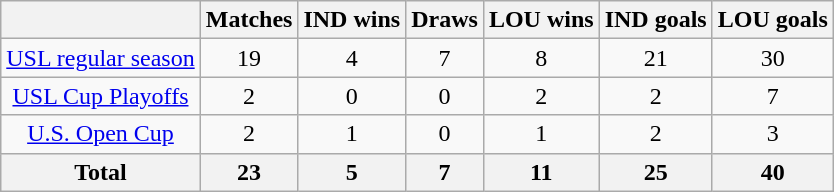<table class="wikitable" style="text-align: center;">
<tr>
<th></th>
<th>Matches</th>
<th>IND wins</th>
<th>Draws</th>
<th>LOU wins</th>
<th>IND goals</th>
<th>LOU goals</th>
</tr>
<tr>
<td><a href='#'>USL regular season</a></td>
<td>19</td>
<td>4</td>
<td>7</td>
<td>8</td>
<td>21</td>
<td>30</td>
</tr>
<tr>
<td><a href='#'>USL Cup Playoffs</a></td>
<td>2</td>
<td>0</td>
<td>0</td>
<td>2</td>
<td>2</td>
<td>7</td>
</tr>
<tr>
<td><a href='#'>U.S. Open Cup</a></td>
<td>2</td>
<td>1</td>
<td>0</td>
<td>1</td>
<td>2</td>
<td>3</td>
</tr>
<tr>
<th>Total</th>
<th>23</th>
<th>5</th>
<th>7</th>
<th>11</th>
<th>25</th>
<th>40</th>
</tr>
</table>
